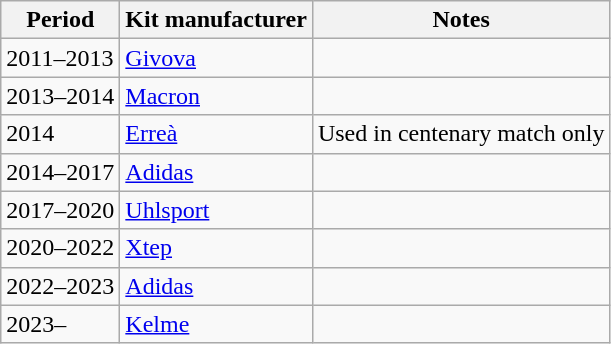<table class="wikitable" style="text-align: left">
<tr>
<th>Period</th>
<th>Kit manufacturer</th>
<th>Notes</th>
</tr>
<tr>
<td>2011–2013</td>
<td> <a href='#'>Givova</a></td>
<td></td>
</tr>
<tr>
<td>2013–2014</td>
<td> <a href='#'>Macron</a></td>
<td></td>
</tr>
<tr>
<td>2014</td>
<td> <a href='#'>Erreà</a></td>
<td>Used in centenary match only</td>
</tr>
<tr>
<td>2014–2017</td>
<td> <a href='#'>Adidas</a></td>
<td></td>
</tr>
<tr>
<td>2017–2020</td>
<td> <a href='#'>Uhlsport</a></td>
<td></td>
</tr>
<tr>
<td>2020–2022</td>
<td> <a href='#'>Xtep</a></td>
<td></td>
</tr>
<tr>
<td>2022–2023</td>
<td> <a href='#'>Adidas</a></td>
<td></td>
</tr>
<tr>
<td>2023–</td>
<td> <a href='#'>Kelme</a></td>
<td></td>
</tr>
</table>
